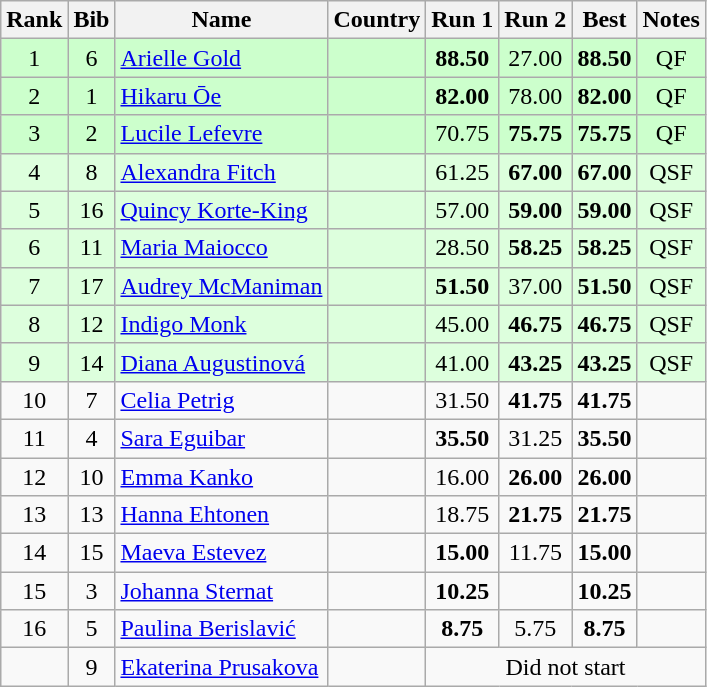<table class="wikitable sortable" style="text-align:center">
<tr>
<th>Rank</th>
<th>Bib</th>
<th>Name</th>
<th>Country</th>
<th>Run 1</th>
<th>Run 2</th>
<th>Best</th>
<th>Notes</th>
</tr>
<tr bgcolor=ccffcc>
<td>1</td>
<td>6</td>
<td align=left><a href='#'>Arielle Gold</a></td>
<td align=left></td>
<td><strong>88.50</strong></td>
<td>27.00</td>
<td><strong>88.50</strong></td>
<td>QF</td>
</tr>
<tr bgcolor=ccffcc>
<td>2</td>
<td>1</td>
<td align=left><a href='#'>Hikaru Ōe</a></td>
<td align=left></td>
<td><strong>82.00</strong></td>
<td>78.00</td>
<td><strong>82.00</strong></td>
<td>QF</td>
</tr>
<tr bgcolor=ccffcc>
<td>3</td>
<td>2</td>
<td align=left><a href='#'>Lucile Lefevre</a></td>
<td align=left></td>
<td>70.75</td>
<td><strong>75.75</strong></td>
<td><strong>75.75</strong></td>
<td>QF</td>
</tr>
<tr bgcolor=ddffdd>
<td>4</td>
<td>8</td>
<td align=left><a href='#'>Alexandra Fitch</a></td>
<td align=left></td>
<td>61.25</td>
<td><strong>67.00</strong></td>
<td><strong>67.00</strong></td>
<td>QSF</td>
</tr>
<tr bgcolor=ddffdd>
<td>5</td>
<td>16</td>
<td align=left><a href='#'>Quincy Korte-King</a></td>
<td align=left></td>
<td>57.00</td>
<td><strong>59.00</strong></td>
<td><strong>59.00</strong></td>
<td>QSF</td>
</tr>
<tr bgcolor=ddffdd>
<td>6</td>
<td>11</td>
<td align=left><a href='#'>Maria Maiocco</a></td>
<td align=left></td>
<td>28.50</td>
<td><strong>58.25</strong></td>
<td><strong>58.25</strong></td>
<td>QSF</td>
</tr>
<tr bgcolor=ddffdd>
<td>7</td>
<td>17</td>
<td align=left><a href='#'>Audrey McManiman</a></td>
<td align=left></td>
<td><strong>51.50</strong></td>
<td>37.00</td>
<td><strong>51.50</strong></td>
<td>QSF</td>
</tr>
<tr bgcolor=ddffdd>
<td>8</td>
<td>12</td>
<td align=left><a href='#'>Indigo Monk</a></td>
<td align=left></td>
<td>45.00</td>
<td><strong>46.75</strong></td>
<td><strong>46.75</strong></td>
<td>QSF</td>
</tr>
<tr bgcolor=ddffdd>
<td>9</td>
<td>14</td>
<td align=left><a href='#'>Diana Augustinová</a></td>
<td align=left></td>
<td>41.00</td>
<td><strong>43.25</strong></td>
<td><strong>43.25</strong></td>
<td>QSF</td>
</tr>
<tr>
<td>10</td>
<td>7</td>
<td align=left><a href='#'>Celia Petrig</a></td>
<td align=left></td>
<td>31.50</td>
<td><strong>41.75</strong></td>
<td><strong>41.75</strong></td>
<td></td>
</tr>
<tr>
<td>11</td>
<td>4</td>
<td align=left><a href='#'>Sara Eguibar</a></td>
<td align=left></td>
<td><strong>35.50</strong></td>
<td>31.25</td>
<td><strong>35.50</strong></td>
<td></td>
</tr>
<tr>
<td>12</td>
<td>10</td>
<td align=left><a href='#'>Emma Kanko</a></td>
<td align=left></td>
<td>16.00</td>
<td><strong>26.00</strong></td>
<td><strong>26.00</strong></td>
<td></td>
</tr>
<tr>
<td>13</td>
<td>13</td>
<td align=left><a href='#'>Hanna Ehtonen</a></td>
<td align=left></td>
<td>18.75</td>
<td><strong>21.75</strong></td>
<td><strong>21.75</strong></td>
<td></td>
</tr>
<tr>
<td>14</td>
<td>15</td>
<td align=left><a href='#'>Maeva Estevez</a></td>
<td align=left></td>
<td><strong>15.00</strong></td>
<td>11.75</td>
<td><strong>15.00</strong></td>
<td></td>
</tr>
<tr>
<td>15</td>
<td>3</td>
<td align=left><a href='#'>Johanna Sternat</a></td>
<td align=left></td>
<td><strong>10.25</strong></td>
<td></td>
<td><strong>10.25</strong></td>
<td></td>
</tr>
<tr>
<td>16</td>
<td>5</td>
<td align=left><a href='#'>Paulina Berislavić</a></td>
<td align=left></td>
<td><strong>8.75</strong></td>
<td>5.75</td>
<td><strong>8.75</strong></td>
<td></td>
</tr>
<tr>
<td></td>
<td>9</td>
<td align=left><a href='#'>Ekaterina Prusakova</a></td>
<td align=left></td>
<td colspan=4>Did not start</td>
</tr>
</table>
